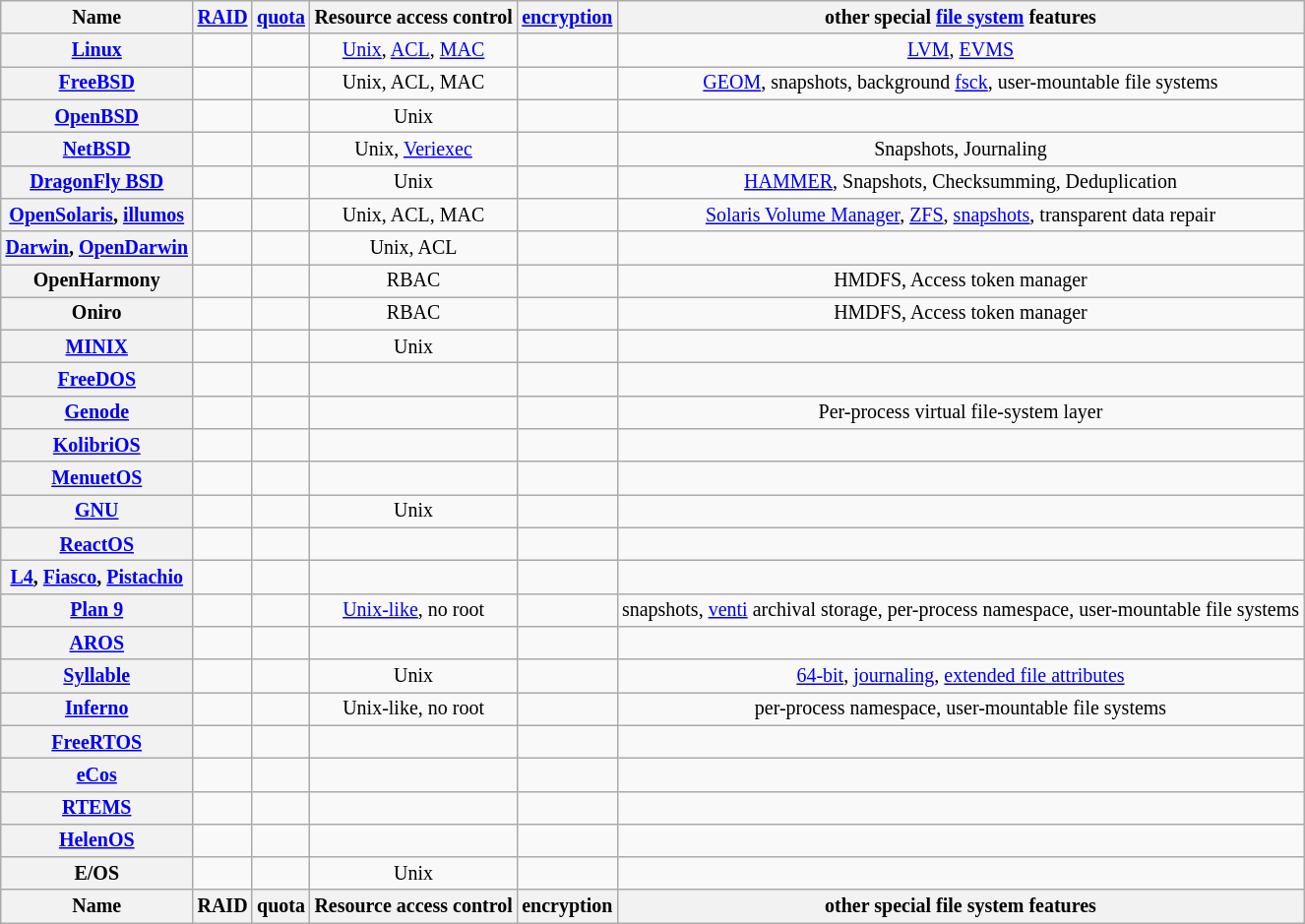<table class="sortable wikitable" style="font-size: smaller; text-align: center; width: auto;">
<tr>
<th>Name</th>
<th><a href='#'>RAID</a></th>
<th><a href='#'>quota</a></th>
<th>Resource access control</th>
<th><a href='#'>encryption</a></th>
<th>other special <a href='#'>file system</a> features</th>
</tr>
<tr>
<th><a href='#'>Linux</a></th>
<td></td>
<td></td>
<td><a href='#'>Unix</a>, <a href='#'>ACL</a>, <a href='#'>MAC</a></td>
<td></td>
<td><a href='#'>LVM</a>, <a href='#'>EVMS</a></td>
</tr>
<tr>
<th><a href='#'>FreeBSD</a></th>
<td></td>
<td></td>
<td>Unix, ACL, MAC</td>
<td></td>
<td><a href='#'>GEOM</a>, snapshots, background <a href='#'>fsck</a>, user-mountable file systems</td>
</tr>
<tr>
<th><a href='#'>OpenBSD</a></th>
<td></td>
<td></td>
<td>Unix</td>
<td></td>
<td></td>
</tr>
<tr>
<th><a href='#'>NetBSD</a></th>
<td></td>
<td></td>
<td>Unix, <a href='#'>Veriexec</a></td>
<td></td>
<td>Snapshots, Journaling</td>
</tr>
<tr>
<th><a href='#'>DragonFly BSD</a></th>
<td></td>
<td></td>
<td>Unix</td>
<td></td>
<td><a href='#'>HAMMER</a>, Snapshots, Checksumming, Deduplication</td>
</tr>
<tr>
<th><a href='#'>OpenSolaris</a>, <a href='#'>illumos</a></th>
<td></td>
<td></td>
<td>Unix, ACL, MAC</td>
<td></td>
<td><a href='#'>Solaris Volume Manager</a>, <a href='#'>ZFS</a>, <a href='#'>snapshots</a>, transparent data repair</td>
</tr>
<tr>
<th><a href='#'>Darwin</a>, <a href='#'>OpenDarwin</a></th>
<td></td>
<td></td>
<td>Unix, ACL</td>
<td></td>
<td></td>
</tr>
<tr>
<th>OpenHarmony</th>
<td></td>
<td></td>
<td>RBAC</td>
<td></td>
<td>HMDFS, Access token manager</td>
</tr>
<tr>
<th>Oniro</th>
<td></td>
<td></td>
<td>RBAC</td>
<td></td>
<td>HMDFS, Access token manager</td>
</tr>
<tr>
<th><a href='#'>MINIX</a></th>
<td></td>
<td></td>
<td>Unix</td>
<td></td>
<td></td>
</tr>
<tr>
<th><a href='#'>FreeDOS</a></th>
<td></td>
<td></td>
<td></td>
<td></td>
<td></td>
</tr>
<tr>
<th><a href='#'>Genode</a></th>
<td></td>
<td></td>
<td></td>
<td></td>
<td>Per-process virtual file-system layer</td>
</tr>
<tr>
<th><a href='#'>KolibriOS</a></th>
<td></td>
<td></td>
<td></td>
<td></td>
<td></td>
</tr>
<tr>
<th><a href='#'>MenuetOS</a></th>
<td></td>
<td></td>
<td></td>
<td></td>
<td></td>
</tr>
<tr>
<th><a href='#'>GNU</a></th>
<td></td>
<td></td>
<td>Unix</td>
<td></td>
<td></td>
</tr>
<tr>
<th><a href='#'>ReactOS</a></th>
<td></td>
<td></td>
<td></td>
<td></td>
<td></td>
</tr>
<tr>
<th><a href='#'>L4</a>, <a href='#'>Fiasco</a>, <a href='#'>Pistachio</a></th>
<td></td>
<td></td>
<td></td>
<td></td>
<td></td>
</tr>
<tr>
<th><a href='#'>Plan 9</a></th>
<td></td>
<td></td>
<td><a href='#'>Unix-like</a>, no root</td>
<td></td>
<td>snapshots, <a href='#'>venti</a> archival storage, per-process namespace, user-mountable file systems</td>
</tr>
<tr>
<th><a href='#'>AROS</a></th>
<td></td>
<td></td>
<td></td>
<td></td>
<td></td>
</tr>
<tr>
<th><a href='#'>Syllable</a></th>
<td></td>
<td></td>
<td>Unix</td>
<td></td>
<td><a href='#'>64-bit</a>, <a href='#'>journaling</a>, <a href='#'>extended file attributes</a></td>
</tr>
<tr>
<th><a href='#'>Inferno</a></th>
<td></td>
<td></td>
<td>Unix-like, no root</td>
<td></td>
<td>per-process namespace, user-mountable file systems</td>
</tr>
<tr>
<th><a href='#'>FreeRTOS</a></th>
<td></td>
<td></td>
<td></td>
<td></td>
<td></td>
</tr>
<tr>
<th><a href='#'>eCos</a></th>
<td></td>
<td></td>
<td></td>
<td></td>
<td></td>
</tr>
<tr>
<th><a href='#'>RTEMS</a></th>
<td></td>
<td></td>
<td></td>
<td></td>
<td></td>
</tr>
<tr>
<th><a href='#'>HelenOS</a></th>
<td></td>
<td></td>
<td></td>
<td></td>
<td></td>
</tr>
<tr>
<th>E/OS</th>
<td></td>
<td></td>
<td>Unix</td>
<td></td>
<td><br></td>
</tr>
<tr class="sortbottom">
<th>Name</th>
<th>RAID</th>
<th>quota</th>
<th>Resource access control</th>
<th>encryption</th>
<th>other special file system features</th>
</tr>
</table>
